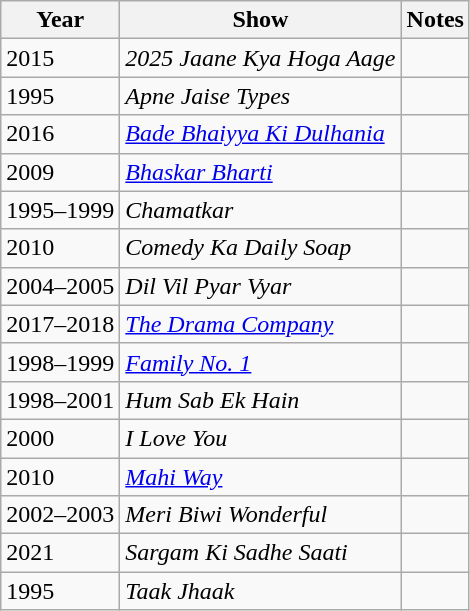<table class="wikitable sortable">
<tr>
<th>Year</th>
<th>Show</th>
<th>Notes</th>
</tr>
<tr>
<td>2015</td>
<td><em>2025 Jaane Kya Hoga Aage</em></td>
<td></td>
</tr>
<tr>
<td>1995</td>
<td><em>Apne Jaise Types</em></td>
<td></td>
</tr>
<tr>
<td>2016</td>
<td><em><a href='#'>Bade Bhaiyya Ki Dulhania</a></em></td>
<td></td>
</tr>
<tr>
<td>2009</td>
<td><em><a href='#'>Bhaskar Bharti</a></em></td>
<td></td>
</tr>
<tr>
<td>1995–1999</td>
<td><em>Chamatkar</em></td>
<td></td>
</tr>
<tr>
<td>2010</td>
<td><em>Comedy Ka Daily Soap</em></td>
<td></td>
</tr>
<tr>
<td>2004–2005</td>
<td><em>Dil Vil Pyar Vyar</em></td>
<td></td>
</tr>
<tr>
<td>2017–2018</td>
<td><em><a href='#'>The Drama Company</a></em></td>
<td></td>
</tr>
<tr>
<td>1998–1999</td>
<td><em><a href='#'>Family No. 1</a></em></td>
<td></td>
</tr>
<tr>
<td>1998–2001</td>
<td><em>Hum Sab Ek Hain</em></td>
<td></td>
</tr>
<tr>
<td>2000</td>
<td><em>I Love You</em></td>
<td></td>
</tr>
<tr>
<td>2010</td>
<td><em><a href='#'>Mahi Way</a></em></td>
<td></td>
</tr>
<tr>
<td>2002–2003</td>
<td><em>Meri Biwi Wonderful</em></td>
<td></td>
</tr>
<tr>
<td>2021</td>
<td><em>Sargam Ki Sadhe Saati</em></td>
<td></td>
</tr>
<tr>
<td>1995</td>
<td><em>Taak Jhaak</em></td>
<td></td>
</tr>
</table>
